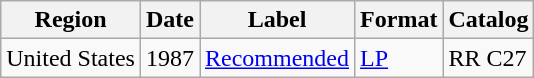<table class="wikitable">
<tr>
<th>Region</th>
<th>Date</th>
<th>Label</th>
<th>Format</th>
<th>Catalog</th>
</tr>
<tr>
<td>United States</td>
<td>1987</td>
<td><a href='#'>Recommended</a></td>
<td><a href='#'>LP</a></td>
<td>RR C27</td>
</tr>
</table>
